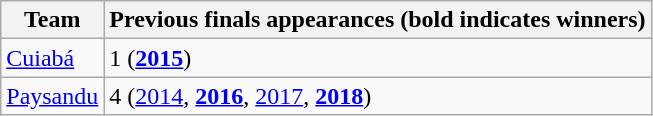<table class="wikitable">
<tr>
<th>Team</th>
<th>Previous finals appearances (bold indicates winners)</th>
</tr>
<tr>
<td> <a href='#'>Cuiabá</a></td>
<td>1 (<a href='#'><strong>2015</strong></a>)</td>
</tr>
<tr>
<td> <a href='#'>Paysandu</a></td>
<td>4 (<a href='#'>2014</a>, <a href='#'><strong>2016</strong></a>, <a href='#'>2017</a>, <a href='#'><strong>2018</strong></a>)</td>
</tr>
</table>
